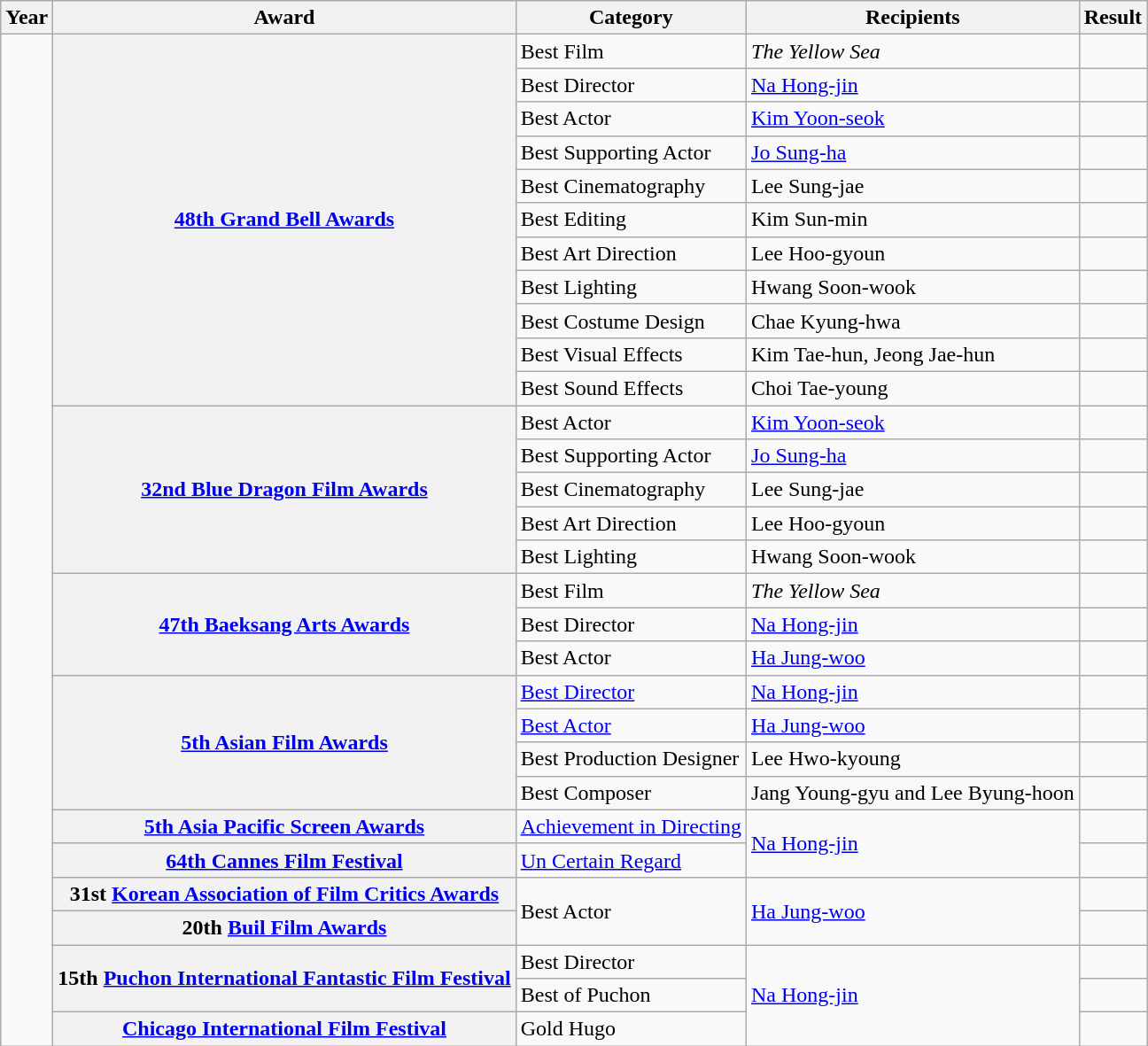<table class="wikitable plainrowheaders sortable">
<tr>
<th>Year</th>
<th>Award</th>
<th>Category</th>
<th>Recipients</th>
<th>Result</th>
</tr>
<tr>
<td rowspan="30"></td>
<th rowspan="11" scope="row"><a href='#'>48th Grand Bell Awards</a></th>
<td>Best Film</td>
<td><em>The Yellow Sea</em></td>
<td></td>
</tr>
<tr>
<td>Best Director</td>
<td><a href='#'>Na Hong-jin</a></td>
<td></td>
</tr>
<tr>
<td>Best Actor</td>
<td><a href='#'>Kim Yoon-seok</a></td>
<td></td>
</tr>
<tr>
<td>Best Supporting Actor</td>
<td><a href='#'>Jo Sung-ha</a></td>
<td></td>
</tr>
<tr>
<td>Best Cinematography</td>
<td>Lee Sung-jae</td>
<td></td>
</tr>
<tr>
<td>Best Editing</td>
<td>Kim Sun-min</td>
<td></td>
</tr>
<tr>
<td>Best Art Direction</td>
<td>Lee Hoo-gyoun</td>
<td></td>
</tr>
<tr>
<td>Best Lighting</td>
<td>Hwang Soon-wook</td>
<td></td>
</tr>
<tr>
<td>Best Costume Design</td>
<td>Chae Kyung-hwa</td>
<td></td>
</tr>
<tr>
<td>Best Visual Effects</td>
<td>Kim Tae-hun, Jeong Jae-hun</td>
<td></td>
</tr>
<tr>
<td>Best Sound Effects</td>
<td>Choi Tae-young</td>
<td></td>
</tr>
<tr>
<th rowspan="5" scope="row"><a href='#'>32nd Blue Dragon Film Awards</a></th>
<td>Best Actor</td>
<td><a href='#'>Kim Yoon-seok</a></td>
<td></td>
</tr>
<tr>
<td>Best Supporting Actor</td>
<td><a href='#'>Jo Sung-ha</a></td>
<td></td>
</tr>
<tr>
<td>Best Cinematography</td>
<td>Lee Sung-jae</td>
<td></td>
</tr>
<tr>
<td>Best Art Direction</td>
<td>Lee Hoo-gyoun</td>
<td></td>
</tr>
<tr>
<td>Best Lighting</td>
<td>Hwang Soon-wook</td>
<td></td>
</tr>
<tr>
<th rowspan="3" scope="row"><a href='#'>47th Baeksang Arts Awards</a></th>
<td>Best Film</td>
<td><em>The Yellow Sea</em></td>
<td></td>
</tr>
<tr>
<td>Best Director</td>
<td><a href='#'>Na Hong-jin</a></td>
<td></td>
</tr>
<tr>
<td>Best Actor</td>
<td><a href='#'>Ha Jung-woo</a></td>
<td></td>
</tr>
<tr>
<th rowspan="4" scope="row"><a href='#'>5th Asian Film Awards</a></th>
<td><a href='#'>Best Director</a></td>
<td><a href='#'>Na Hong-jin</a></td>
<td></td>
</tr>
<tr>
<td><a href='#'>Best Actor</a></td>
<td><a href='#'>Ha Jung-woo</a></td>
<td></td>
</tr>
<tr>
<td>Best Production Designer</td>
<td>Lee Hwo-kyoung</td>
<td></td>
</tr>
<tr>
<td>Best Composer</td>
<td>Jang Young-gyu and Lee Byung-hoon</td>
<td></td>
</tr>
<tr>
<th scope="row"><a href='#'>5th Asia Pacific Screen Awards</a></th>
<td><a href='#'>Achievement in Directing</a></td>
<td rowspan="2"><a href='#'>Na Hong-jin</a></td>
<td></td>
</tr>
<tr>
<th scope="row"><a href='#'>64th Cannes Film Festival</a></th>
<td><a href='#'>Un Certain Regard</a></td>
<td></td>
</tr>
<tr>
<th scope="row">31st <a href='#'>Korean Association of Film Critics Awards</a></th>
<td rowspan="2">Best Actor</td>
<td rowspan="2"><a href='#'>Ha Jung-woo</a></td>
<td></td>
</tr>
<tr>
<th scope="row">20th <a href='#'>Buil Film Awards</a></th>
<td></td>
</tr>
<tr>
<th rowspan="2" scope="row">15th <a href='#'>Puchon International Fantastic Film Festival</a></th>
<td>Best Director</td>
<td rowspan="3"><a href='#'>Na Hong-jin</a></td>
<td></td>
</tr>
<tr>
<td>Best of Puchon</td>
<td></td>
</tr>
<tr>
<th scope="row"><a href='#'>Chicago International Film Festival</a></th>
<td>Gold Hugo</td>
<td></td>
</tr>
</table>
